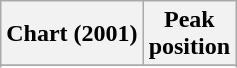<table class="wikitable sortable">
<tr>
<th align="left">Chart (2001)</th>
<th style="text-align:center;">Peak<br>position</th>
</tr>
<tr>
</tr>
<tr>
</tr>
<tr>
</tr>
<tr>
</tr>
</table>
